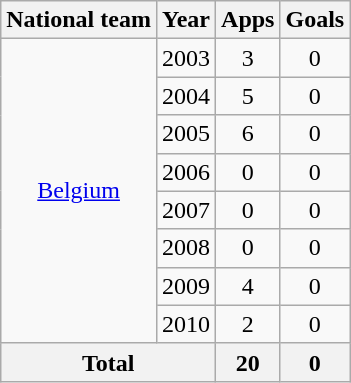<table class="wikitable" style="text-align:center">
<tr>
<th>National team</th>
<th>Year</th>
<th>Apps</th>
<th>Goals</th>
</tr>
<tr>
<td rowspan="8"><a href='#'>Belgium</a></td>
<td>2003</td>
<td>3</td>
<td>0</td>
</tr>
<tr>
<td>2004</td>
<td>5</td>
<td>0</td>
</tr>
<tr>
<td>2005</td>
<td>6</td>
<td>0</td>
</tr>
<tr>
<td>2006</td>
<td>0</td>
<td>0</td>
</tr>
<tr>
<td>2007</td>
<td>0</td>
<td>0</td>
</tr>
<tr>
<td>2008</td>
<td>0</td>
<td>0</td>
</tr>
<tr>
<td>2009</td>
<td>4</td>
<td>0</td>
</tr>
<tr>
<td>2010</td>
<td>2</td>
<td>0</td>
</tr>
<tr>
<th colspan="2">Total</th>
<th>20</th>
<th>0</th>
</tr>
</table>
